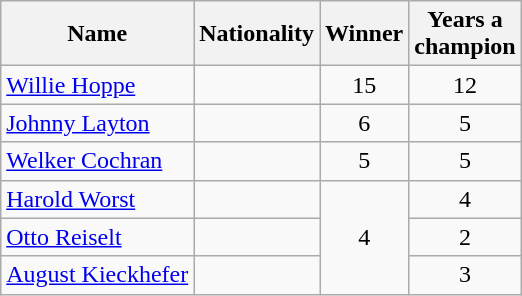<table class="wikitable sortable" style="font-size:100%; text-align: center;">
<tr>
<th>Name</th>
<th>Nationality</th>
<th>Winner</th>
<th>Years a<br>champion</th>
</tr>
<tr>
<td align="left"><a href='#'>Willie Hoppe</a></td>
<td align="left"></td>
<td>15</td>
<td>12</td>
</tr>
<tr>
<td align="left"><a href='#'>Johnny Layton</a></td>
<td align="left"></td>
<td>6</td>
<td>5</td>
</tr>
<tr>
<td align="left"><a href='#'>Welker Cochran</a></td>
<td align="left"></td>
<td>5</td>
<td>5</td>
</tr>
<tr>
<td align="left"><a href='#'>Harold Worst</a></td>
<td align="left"></td>
<td rowspan="3">4</td>
<td>4</td>
</tr>
<tr>
<td align="left"><a href='#'>Otto Reiselt</a></td>
<td align="left"></td>
<td>2</td>
</tr>
<tr>
<td align="left"><a href='#'>August Kieckhefer</a></td>
<td align="left"></td>
<td>3</td>
</tr>
</table>
